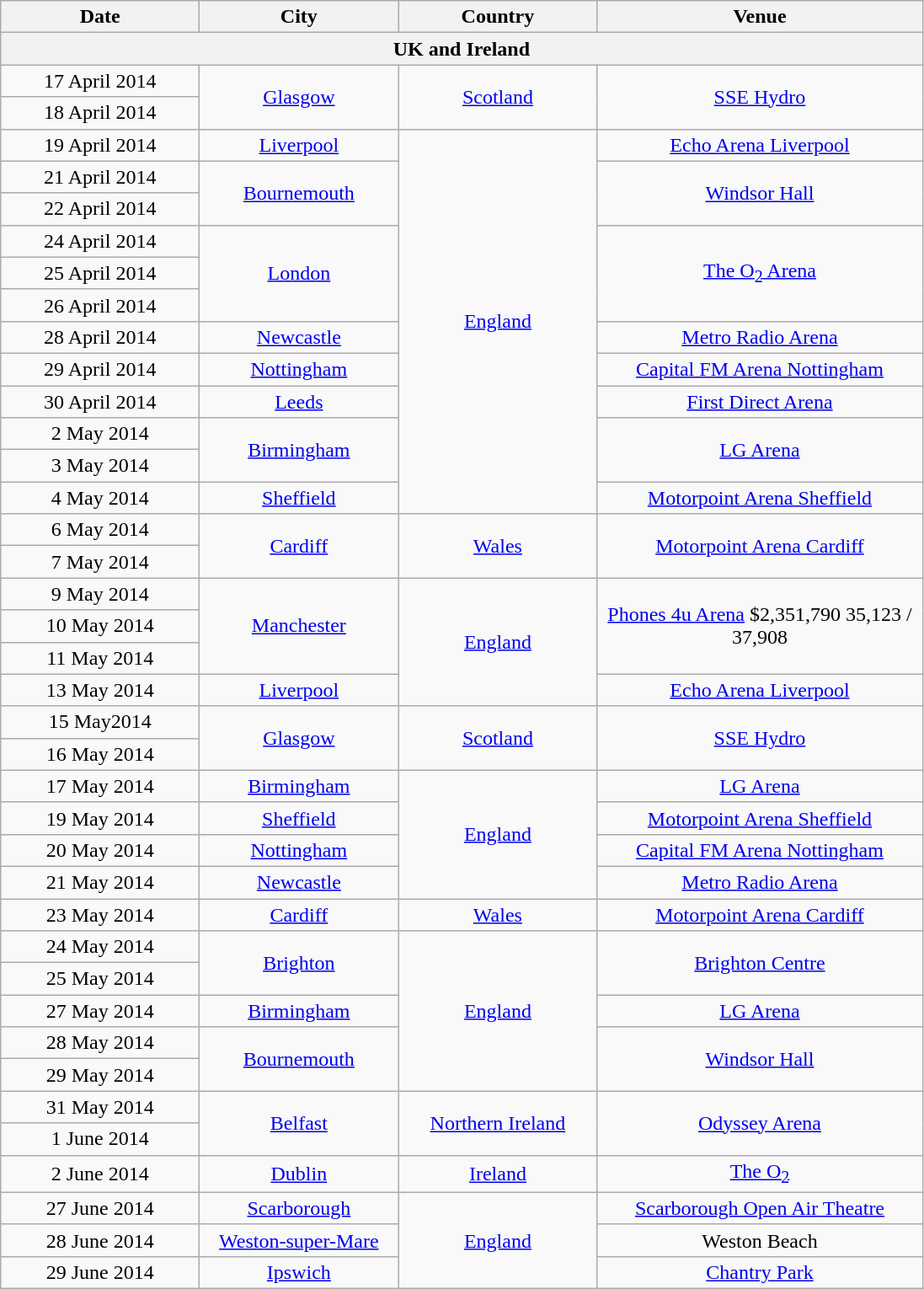<table class="wikitable sortable" style="text-align:center;">
<tr>
<th style="width:150px;">Date</th>
<th style="width:150px;">City</th>
<th style="width:150px;">Country</th>
<th style="width:250px;">Venue</th>
</tr>
<tr>
<th colspan="6">UK and Ireland</th>
</tr>
<tr>
<td>17 April 2014</td>
<td rowspan="2"><a href='#'>Glasgow</a></td>
<td rowspan="2"><a href='#'>Scotland</a></td>
<td rowspan="2"><a href='#'>SSE Hydro</a></td>
</tr>
<tr>
<td>18 April 2014</td>
</tr>
<tr>
<td>19 April 2014</td>
<td><a href='#'>Liverpool</a></td>
<td rowspan="12"><a href='#'>England</a></td>
<td><a href='#'>Echo Arena Liverpool</a></td>
</tr>
<tr>
<td>21 April 2014</td>
<td rowspan="2"><a href='#'>Bournemouth</a></td>
<td rowspan="2"><a href='#'>Windsor Hall</a></td>
</tr>
<tr>
<td>22 April  2014</td>
</tr>
<tr>
<td>24 April 2014</td>
<td rowspan="3"><a href='#'>London</a></td>
<td rowspan="3"><a href='#'>The O<sub>2</sub> Arena</a></td>
</tr>
<tr>
<td>25 April  2014</td>
</tr>
<tr>
<td>26 April  2014</td>
</tr>
<tr>
<td>28 April 2014</td>
<td><a href='#'>Newcastle</a></td>
<td><a href='#'>Metro Radio Arena</a></td>
</tr>
<tr>
<td>29 April 2014</td>
<td><a href='#'>Nottingham</a></td>
<td><a href='#'>Capital FM Arena Nottingham</a></td>
</tr>
<tr>
<td>30 April 2014</td>
<td><a href='#'>Leeds</a></td>
<td><a href='#'>First Direct Arena</a></td>
</tr>
<tr>
<td>2 May 2014</td>
<td rowspan="2"><a href='#'>Birmingham</a></td>
<td rowspan="2"><a href='#'>LG Arena</a></td>
</tr>
<tr>
<td>3 May 2014</td>
</tr>
<tr>
<td>4 May 2014</td>
<td><a href='#'>Sheffield</a></td>
<td><a href='#'>Motorpoint Arena Sheffield</a></td>
</tr>
<tr>
<td>6 May 2014</td>
<td rowspan="2"><a href='#'>Cardiff</a></td>
<td rowspan="2"><a href='#'>Wales</a></td>
<td rowspan="2"><a href='#'>Motorpoint Arena Cardiff</a></td>
</tr>
<tr>
<td>7 May 2014</td>
</tr>
<tr>
<td>9 May 2014</td>
<td rowspan="3"><a href='#'>Manchester</a></td>
<td rowspan="4"><a href='#'>England</a></td>
<td rowspan="3"><a href='#'>Phones 4u Arena</a> $2,351,790	35,123 / 37,908</td>
</tr>
<tr>
<td>10 May 2014</td>
</tr>
<tr>
<td>11 May 2014</td>
</tr>
<tr>
<td>13 May 2014</td>
<td><a href='#'>Liverpool</a></td>
<td><a href='#'>Echo Arena Liverpool</a></td>
</tr>
<tr>
<td>15 May2014</td>
<td rowspan="2"><a href='#'>Glasgow</a></td>
<td rowspan="2"><a href='#'>Scotland</a></td>
<td rowspan="2"><a href='#'>SSE Hydro</a></td>
</tr>
<tr>
<td>16 May 2014</td>
</tr>
<tr>
<td>17 May 2014</td>
<td><a href='#'>Birmingham</a></td>
<td rowspan="4"><a href='#'>England</a></td>
<td><a href='#'>LG Arena</a></td>
</tr>
<tr>
<td>19 May 2014</td>
<td><a href='#'>Sheffield</a></td>
<td><a href='#'>Motorpoint Arena Sheffield</a></td>
</tr>
<tr>
<td>20 May 2014</td>
<td><a href='#'>Nottingham</a></td>
<td><a href='#'>Capital FM Arena Nottingham</a></td>
</tr>
<tr>
<td>21 May 2014</td>
<td><a href='#'>Newcastle</a></td>
<td><a href='#'>Metro Radio Arena</a></td>
</tr>
<tr>
<td>23 May 2014</td>
<td><a href='#'>Cardiff</a></td>
<td><a href='#'>Wales</a></td>
<td><a href='#'>Motorpoint Arena Cardiff</a></td>
</tr>
<tr>
<td>24 May 2014</td>
<td rowspan="2"><a href='#'>Brighton</a></td>
<td rowspan="5"><a href='#'>England</a></td>
<td rowspan="2"><a href='#'>Brighton Centre</a></td>
</tr>
<tr>
<td>25 May 2014</td>
</tr>
<tr>
<td>27 May 2014</td>
<td><a href='#'>Birmingham</a></td>
<td><a href='#'>LG Arena</a></td>
</tr>
<tr>
<td>28 May 2014</td>
<td rowspan="2"><a href='#'>Bournemouth</a></td>
<td rowspan="2"><a href='#'>Windsor Hall</a></td>
</tr>
<tr>
<td>29 May 2014</td>
</tr>
<tr>
<td>31 May 2014</td>
<td rowspan="2"><a href='#'>Belfast</a></td>
<td rowspan="2"><a href='#'>Northern Ireland</a></td>
<td rowspan="2"><a href='#'>Odyssey Arena</a></td>
</tr>
<tr>
<td>1 June 2014</td>
</tr>
<tr>
<td>2 June 2014</td>
<td><a href='#'>Dublin</a></td>
<td><a href='#'>Ireland</a></td>
<td><a href='#'>The O<sub>2</sub></a></td>
</tr>
<tr>
<td>27 June 2014</td>
<td><a href='#'>Scarborough</a></td>
<td rowspan="3"><a href='#'>England</a></td>
<td><a href='#'>Scarborough Open Air Theatre</a></td>
</tr>
<tr>
<td>28 June 2014</td>
<td><a href='#'>Weston-super-Mare</a></td>
<td>Weston Beach</td>
</tr>
<tr>
<td>29 June 2014</td>
<td><a href='#'>Ipswich</a></td>
<td><a href='#'>Chantry Park</a></td>
</tr>
</table>
